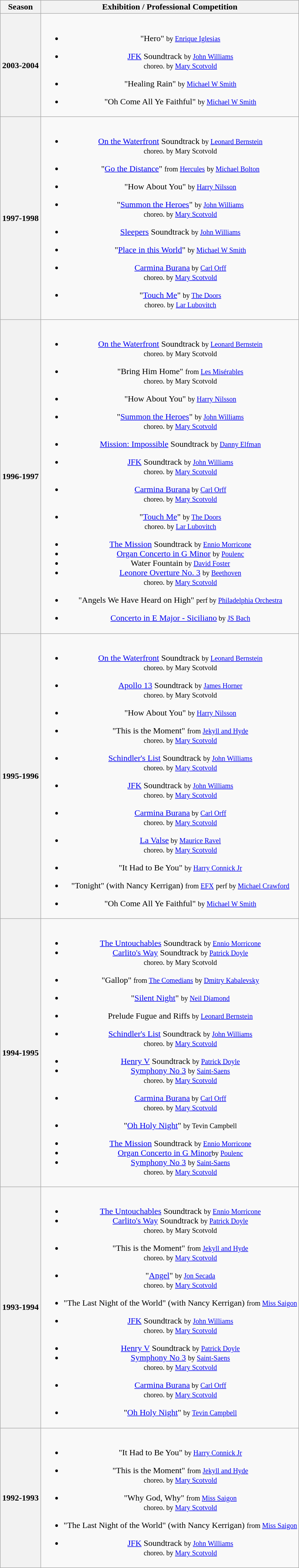<table class="wikitable" style="text-align:center">
<tr>
<th>Season</th>
<th>Exhibition / Professional Competition</th>
</tr>
<tr>
<th>2003-2004</th>
<td><br><ul><li>"Hero" <small>by <a href='#'>Enrique Iglesias</a></small></li></ul><ul><li><a href='#'>JFK</a> Soundtrack  <small>by <a href='#'>John Williams</a></small>   <small> <br>choreo. by <a href='#'>Mary Scotvold</a></small></li></ul><ul><li>"Healing Rain" <small> by <a href='#'>Michael W Smith</a></small></li></ul><ul><li>"Oh Come All Ye Faithful" <small> by <a href='#'>Michael W Smith</a></small></li></ul></td>
</tr>
<tr>
<th>1997-1998</th>
<td><br><ul><li><a href='#'>On the Waterfront</a> Soundtrack <small> by <a href='#'>Leonard Bernstein</a></small> <small> <br>choreo. by Mary Scotvold </small></li></ul><ul><li>"<a href='#'>Go the Distance</a>" <small> from <a href='#'>Hercules</a></small> <small> by <a href='#'>Michael Bolton</a></small></li></ul><ul><li>"How About You" <small> by <a href='#'>Harry Nilsson</a></small></li></ul><ul><li>"<a href='#'>Summon the Heroes</a>" <small> by <a href='#'>John Williams</a></small> <small> <br>choreo. by <a href='#'>Mary Scotvold</a></small></li></ul><ul><li><a href='#'>Sleepers</a> Soundtrack    <small>by <a href='#'>John Williams</a></small></li></ul><ul><li>"<a href='#'>Place in this World</a>"  <small>by <a href='#'>Michael W Smith</a></small></li></ul><ul><li><a href='#'>Carmina Burana</a><small> by <a href='#'>Carl Orff</a></small><small> <br>choreo. by <a href='#'>Mary Scotvold</a></small></li></ul><ul><li>"<a href='#'>Touch Me</a>" <small> by <a href='#'>The Doors</a></small> <small> <br>choreo. by <a href='#'>Lar Lubovitch</a></small></li></ul></td>
</tr>
<tr>
<th>1996-1997</th>
<td><br><ul><li><a href='#'>On the Waterfront</a> Soundtrack <small> by <a href='#'>Leonard Bernstein</a></small> <small> <br>choreo. by Mary Scotvold </small></li></ul><ul><li>"Bring Him Home" <small> from <a href='#'>Les Misérables</a></small> <small> <br>choreo. by Mary Scotvold </small></li></ul><ul><li>"How About You" <small> by <a href='#'>Harry Nilsson</a></small></li></ul><ul><li>"<a href='#'>Summon the Heroes</a>" <small> by <a href='#'>John Williams</a></small> <small> <br>choreo. by <a href='#'>Mary Scotvold</a></small></li></ul><ul><li><a href='#'>Mission: Impossible</a> Soundtrack   <small>by <a href='#'>Danny Elfman</a></small></li></ul><ul><li><a href='#'>JFK</a> Soundtrack  <small>by <a href='#'>John Williams</a></small>   <small> <br>choreo. by <a href='#'>Mary Scotvold</a></small></li></ul><ul><li><a href='#'>Carmina Burana</a><small> by <a href='#'>Carl Orff</a></small><small> <br>choreo. by <a href='#'>Mary Scotvold</a></small></li></ul><ul><li>"<a href='#'>Touch Me</a>" <small> by <a href='#'>The Doors</a></small> <small> <br>choreo. by <a href='#'>Lar Lubovitch</a></small></li></ul><ul><li><a href='#'>The Mission</a> Soundtrack  <small>by <a href='#'>Ennio Morricone</a></small></li><li><a href='#'>Organ Concerto in G Minor</a>  <small>by <a href='#'>Poulenc</a></small></li><li>Water Fountain  <small>by <a href='#'>David Foster</a></small></li><li><a href='#'>Leonore Overture No. 3</a>   <small>by <a href='#'>Beethoven</a></small>   <small> <br>choreo. by <a href='#'>Mary Scotvold</a></small></li></ul><ul><li>"Angels We Have Heard on High"  <small>perf by <a href='#'>Philadelphia Orchestra</a></small></li></ul><ul><li><a href='#'>Concerto in E Major - Siciliano</a><small> by <a href='#'>JS Bach</a></small></li></ul></td>
</tr>
<tr>
<th>1995-1996</th>
<td><br><ul><li><a href='#'>On the Waterfront</a> Soundtrack <small> by <a href='#'>Leonard Bernstein</a></small> <small> <br>choreo. by Mary Scotvold </small></li></ul><ul><li><a href='#'>Apollo 13</a> Soundtrack <small> by <a href='#'>James Horner</a></small> <small> <br>choreo. by Mary Scotvold </small></li></ul><ul><li>"How About You" <small> by <a href='#'>Harry Nilsson</a></small></li></ul><ul><li>"This is the Moment" <small> from <a href='#'>Jekyll and Hyde</a></small> <small> <br>choreo. by <a href='#'>Mary Scotvold</a></small></li></ul><ul><li><a href='#'>Schindler's List</a> Soundtrack   <small>by <a href='#'>John Williams</a></small>   <small> <br>choreo. by <a href='#'>Mary Scotvold</a></small></li></ul><ul><li><a href='#'>JFK</a> Soundtrack  <small>by <a href='#'>John Williams</a></small>   <small> <br>choreo. by <a href='#'>Mary Scotvold</a></small></li></ul><ul><li><a href='#'>Carmina Burana</a><small> by <a href='#'>Carl Orff</a></small><small> <br>choreo. by <a href='#'>Mary Scotvold</a></small></li></ul><ul><li><a href='#'>La Valse</a><small> by <a href='#'>Maurice Ravel</a></small><small> <br>choreo. by <a href='#'>Mary Scotvold</a></small></li></ul><ul><li>"It Had to Be You" <small>by <a href='#'>Harry Connick Jr</a></small></li></ul><ul><li>"Tonight" (with Nancy Kerrigan) <small>from <a href='#'>EFX</a></small>  <small>perf by <a href='#'>Michael Crawford</a></small></li></ul><ul><li>"Oh Come All Ye Faithful" <small> by <a href='#'>Michael W Smith</a></small></li></ul></td>
</tr>
<tr>
<th>1994-1995</th>
<td><br><ul><li><a href='#'>The Untouchables</a> Soundtrack <small> by <a href='#'>Ennio Morricone</a></small></li><li><a href='#'>Carlito's Way</a> Soundtrack <small> by <a href='#'>Patrick Doyle</a></small><small> <br>choreo. by Mary Scotvold </small></li></ul><ul><li>"Gallop" <small> from <a href='#'>The Comedians</a></small> <small> by <a href='#'>Dmitry Kabalevsky</a></small></li></ul><ul><li>"<a href='#'>Silent Night</a>" <small> by <a href='#'>Neil Diamond</a></small></li></ul><ul><li>Prelude Fugue and Riffs <small> by <a href='#'>Leonard Bernstein</a></small></li></ul><ul><li><a href='#'>Schindler's List</a> Soundtrack   <small>by <a href='#'>John Williams</a></small>   <small> <br>choreo. by <a href='#'>Mary Scotvold</a></small></li></ul><ul><li><a href='#'>Henry V</a> Soundtrack <small> by <a href='#'>Patrick Doyle</a></small></li><li><a href='#'>Symphony No 3</a> <small> by <a href='#'>Saint-Saens</a></small><small> <br>choreo. by <a href='#'>Mary Scotvold</a></small></li></ul><ul><li><a href='#'>Carmina Burana</a><small> by <a href='#'>Carl Orff</a></small><small> <br>choreo. by <a href='#'>Mary Scotvold</a></small></li></ul><ul><li>"<a href='#'>Oh Holy Night</a>"  <small>by Tevin Campbell</small></li></ul><ul><li><a href='#'>The Mission</a> Soundtrack <small>by <a href='#'>Ennio Morricone</a></small></li><li><a href='#'>Organ Concerto in G Minor</a><small>by <a href='#'>Poulenc</a></small></li><li><a href='#'>Symphony No 3</a> <small>by <a href='#'>Saint-Saens</a></small>  <small> <br>choreo. by <a href='#'>Mary Scotvold</a></small></li></ul></td>
</tr>
<tr>
<th>1993-1994</th>
<td><br><ul><li><a href='#'>The Untouchables</a> Soundtrack <small> by <a href='#'>Ennio Morricone</a></small></li><li><a href='#'>Carlito's Way</a> Soundtrack <small> by <a href='#'>Patrick Doyle</a></small><small> <br>choreo. by Mary Scotvold </small></li></ul><ul><li>"This is the Moment" <small> from <a href='#'>Jekyll and Hyde</a></small> <small> <br>choreo. by <a href='#'>Mary Scotvold</a></small></li></ul><ul><li>"<a href='#'>Angel</a>" <small> by <a href='#'>Jon Secada</a></small> <small> <br>choreo. by <a href='#'>Mary Scotvold</a></small></li></ul><ul><li>"The Last Night of the World" (with Nancy Kerrigan) <small> from <a href='#'>Miss Saigon</a></small></li></ul><ul><li><a href='#'>JFK</a> Soundtrack   <small>by <a href='#'>John Williams</a></small>   <small> <br>choreo. by <a href='#'>Mary Scotvold</a></small></li></ul><ul><li><a href='#'>Henry V</a> Soundtrack <small> by <a href='#'>Patrick Doyle</a></small></li><li><a href='#'>Symphony No 3</a> <small> by <a href='#'>Saint-Saens</a></small><small> <br>choreo. by <a href='#'>Mary Scotvold</a></small></li></ul><ul><li><a href='#'>Carmina Burana</a><small> by <a href='#'>Carl Orff</a></small><small> <br>choreo. by <a href='#'>Mary Scotvold</a></small></li></ul><ul><li>"<a href='#'>Oh Holy Night</a>"  <small>by <a href='#'>Tevin Campbell</a></small></li></ul></td>
</tr>
<tr>
<th>1992-1993</th>
<td><br><ul><li>"It Had to Be You" <small>by <a href='#'>Harry Connick Jr</a></small></li></ul><ul><li>"This is the Moment" <small> from <a href='#'>Jekyll and Hyde</a></small> <small> <br>choreo. by <a href='#'>Mary Scotvold</a></small></li></ul><ul><li>"Why God, Why" <small> from <a href='#'>Miss Saigon</a></small> <small> <br>choreo. by <a href='#'>Mary Scotvold</a></small></li></ul><ul><li>"The Last Night of the World" (with Nancy Kerrigan) <small> from <a href='#'>Miss Saigon</a></small></li></ul><ul><li><a href='#'>JFK</a> Soundtrack   <small>by <a href='#'>John Williams</a></small>   <small> <br>choreo. by <a href='#'>Mary Scotvold</a></small></li></ul></td>
</tr>
</table>
